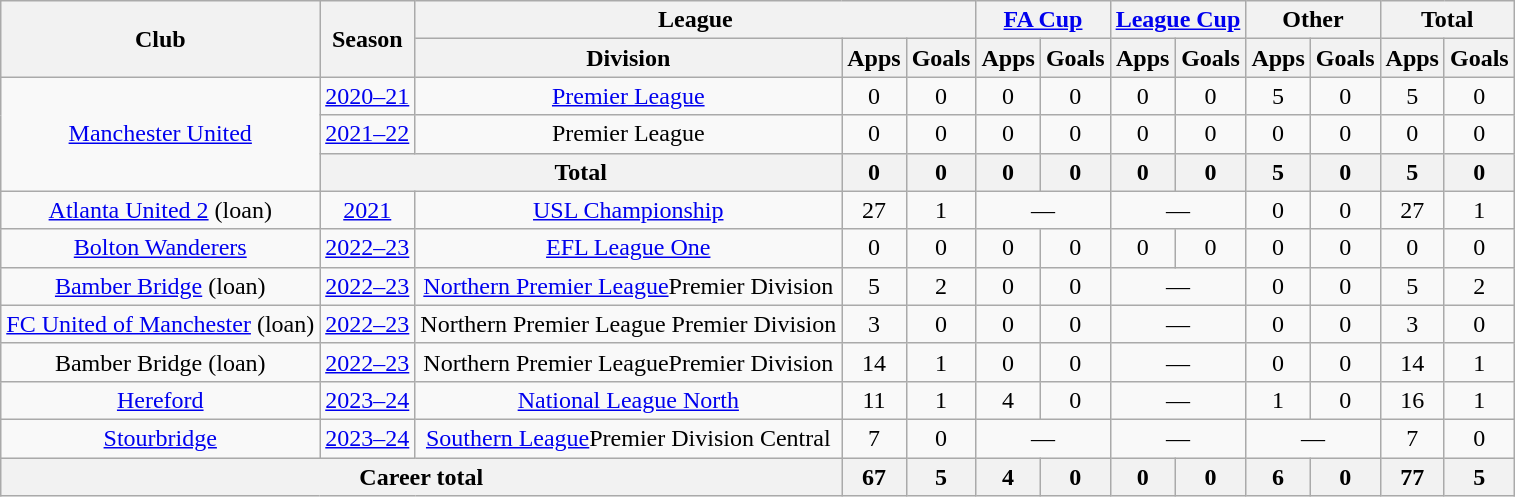<table class="wikitable" style="text-align:center">
<tr>
<th rowspan="2">Club</th>
<th rowspan="2">Season</th>
<th colspan="3">League</th>
<th colspan="2"><a href='#'>FA Cup</a></th>
<th colspan="2"><a href='#'>League Cup</a></th>
<th colspan="2">Other</th>
<th colspan="2">Total</th>
</tr>
<tr>
<th>Division</th>
<th>Apps</th>
<th>Goals</th>
<th>Apps</th>
<th>Goals</th>
<th>Apps</th>
<th>Goals</th>
<th>Apps</th>
<th>Goals</th>
<th>Apps</th>
<th>Goals</th>
</tr>
<tr>
<td rowspan="3"><a href='#'>Manchester United</a></td>
<td><a href='#'>2020–21</a></td>
<td><a href='#'>Premier League</a></td>
<td>0</td>
<td>0</td>
<td>0</td>
<td>0</td>
<td>0</td>
<td>0</td>
<td>5</td>
<td>0</td>
<td>5</td>
<td>0</td>
</tr>
<tr>
<td><a href='#'>2021–22</a></td>
<td>Premier League</td>
<td>0</td>
<td>0</td>
<td>0</td>
<td>0</td>
<td>0</td>
<td>0</td>
<td>0</td>
<td>0</td>
<td>0</td>
<td>0</td>
</tr>
<tr>
<th colspan="2">Total</th>
<th>0</th>
<th>0</th>
<th>0</th>
<th>0</th>
<th>0</th>
<th>0</th>
<th>5</th>
<th>0</th>
<th>5</th>
<th>0</th>
</tr>
<tr>
<td><a href='#'>Atlanta United 2</a> (loan)</td>
<td><a href='#'>2021</a></td>
<td><a href='#'>USL Championship</a></td>
<td>27</td>
<td>1</td>
<td colspan="2">—</td>
<td colspan="2">—</td>
<td>0</td>
<td>0</td>
<td>27</td>
<td>1</td>
</tr>
<tr>
<td><a href='#'>Bolton Wanderers</a></td>
<td><a href='#'>2022–23</a></td>
<td><a href='#'>EFL League One</a></td>
<td>0</td>
<td>0</td>
<td>0</td>
<td>0</td>
<td>0</td>
<td>0</td>
<td>0</td>
<td>0</td>
<td>0</td>
<td>0</td>
</tr>
<tr>
<td><a href='#'>Bamber Bridge</a> (loan)</td>
<td><a href='#'>2022–23</a></td>
<td><a href='#'>Northern Premier League</a>Premier Division</td>
<td>5</td>
<td>2</td>
<td>0</td>
<td>0</td>
<td colspan="2">—</td>
<td>0</td>
<td>0</td>
<td>5</td>
<td>2</td>
</tr>
<tr>
<td><a href='#'>FC United of Manchester</a> (loan)</td>
<td><a href='#'>2022–23</a></td>
<td>Northern Premier League Premier Division</td>
<td>3</td>
<td>0</td>
<td>0</td>
<td>0</td>
<td colspan="2">—</td>
<td>0</td>
<td>0</td>
<td>3</td>
<td>0</td>
</tr>
<tr>
<td>Bamber Bridge (loan)</td>
<td><a href='#'>2022–23</a></td>
<td>Northern Premier LeaguePremier Division</td>
<td>14</td>
<td>1</td>
<td>0</td>
<td>0</td>
<td colspan="2">—</td>
<td>0</td>
<td>0</td>
<td>14</td>
<td>1</td>
</tr>
<tr>
<td><a href='#'>Hereford</a></td>
<td><a href='#'>2023–24</a></td>
<td><a href='#'>National League North</a></td>
<td>11</td>
<td>1</td>
<td>4</td>
<td>0</td>
<td colspan="2">—</td>
<td>1</td>
<td>0</td>
<td>16</td>
<td>1</td>
</tr>
<tr>
<td><a href='#'>Stourbridge</a></td>
<td><a href='#'>2023–24</a></td>
<td><a href='#'>Southern League</a>Premier Division Central</td>
<td>7</td>
<td>0</td>
<td colspan="2">—</td>
<td colspan="2">—</td>
<td colspan="2">—</td>
<td>7</td>
<td>0</td>
</tr>
<tr>
<th colspan="3">Career total</th>
<th>67</th>
<th>5</th>
<th>4</th>
<th>0</th>
<th>0</th>
<th>0</th>
<th>6</th>
<th>0</th>
<th>77</th>
<th>5</th>
</tr>
</table>
